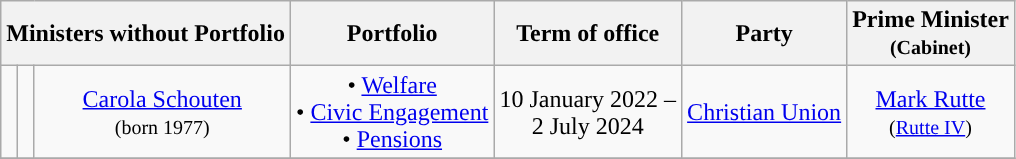<table class="wikitable" style="text-align:center">
<tr>
<th colspan=3>Ministers without Portfolio</th>
<th>Portfolio</th>
<th>Term of office</th>
<th>Party</th>
<th>Prime Minister <br> <small>(Cabinet)</small></th>
</tr>
<tr>
<td style="background:"></td>
<td></td>
<td><a href='#'>Carola Schouten</a> <br> <small>(born 1977)</small> <br> <small></small></td>
<td>• <a href='#'>Welfare</a> <br> • <a href='#'>Civic Engagement</a> <br> • <a href='#'>Pensions</a></td>
<td>10 January 2022 – <br> 2 July 2024</td>
<td><a href='#'>Christian Union</a></td>
<td><a href='#'>Mark Rutte</a> <br> <small>(<a href='#'>Rutte IV</a>)</small> <br></td>
</tr>
<tr>
</tr>
</table>
